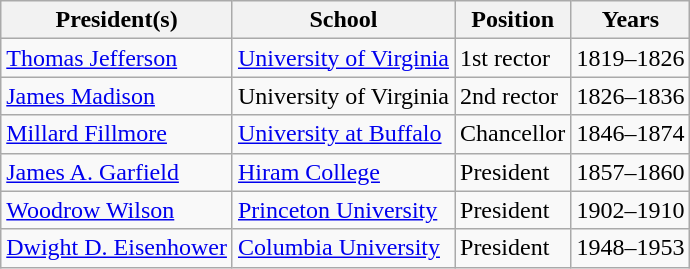<table class="wikitable">
<tr>
<th>President(s)</th>
<th>School</th>
<th>Position</th>
<th>Years</th>
</tr>
<tr>
<td nowrap><a href='#'>Thomas Jefferson</a></td>
<td><a href='#'>University of Virginia</a></td>
<td>1st rector</td>
<td>1819–1826</td>
</tr>
<tr>
<td nowrap><a href='#'>James Madison</a></td>
<td>University of Virginia</td>
<td>2nd rector</td>
<td>1826–1836</td>
</tr>
<tr>
<td nowrap=""><a href='#'>Millard Fillmore</a></td>
<td><a href='#'>University at Buffalo</a></td>
<td>Chancellor</td>
<td>1846–1874</td>
</tr>
<tr>
<td nowrap><a href='#'>James A. Garfield</a></td>
<td><a href='#'>Hiram College</a></td>
<td>President</td>
<td>1857–1860</td>
</tr>
<tr>
<td nowrap><a href='#'>Woodrow Wilson</a></td>
<td><a href='#'>Princeton University</a></td>
<td>President</td>
<td>1902–1910</td>
</tr>
<tr>
<td nowrap><a href='#'>Dwight D. Eisenhower</a></td>
<td><a href='#'>Columbia University</a></td>
<td>President</td>
<td>1948–1953</td>
</tr>
</table>
